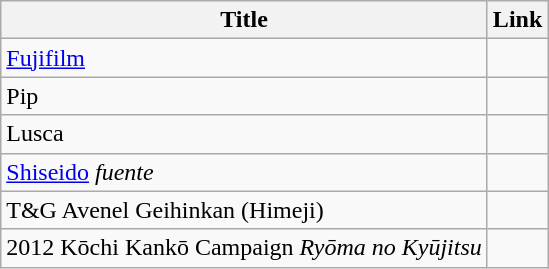<table class="wikitable">
<tr>
<th>Title</th>
<th>Link</th>
</tr>
<tr>
<td><a href='#'>Fujifilm</a></td>
<td></td>
</tr>
<tr>
<td>Pip</td>
<td></td>
</tr>
<tr>
<td>Lusca</td>
<td></td>
</tr>
<tr>
<td><a href='#'>Shiseido</a> <em>fuente</em></td>
<td></td>
</tr>
<tr>
<td>T&G Avenel Geihinkan (Himeji)</td>
<td></td>
</tr>
<tr>
<td>2012 Kōchi Kankō Campaign <em>Ryōma no Kyūjitsu</em></td>
<td></td>
</tr>
</table>
